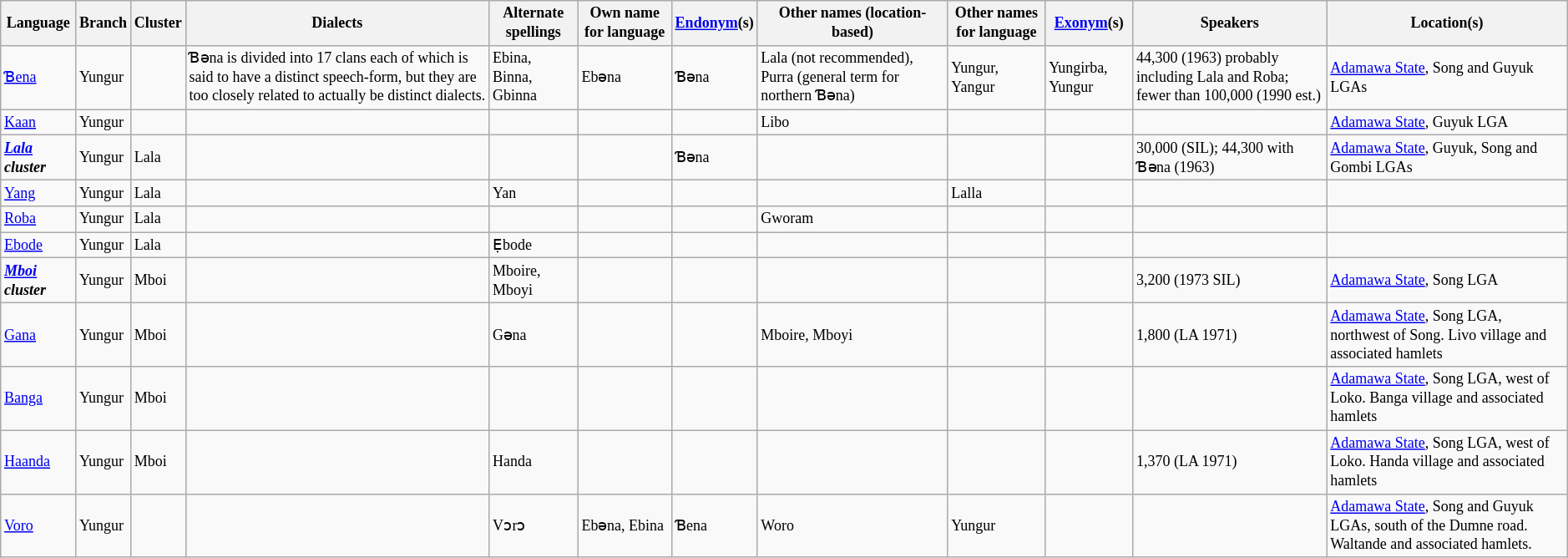<table class="wikitable sortable" | style="font-size: 75%;" |>
<tr>
<th>Language</th>
<th>Branch</th>
<th>Cluster</th>
<th>Dialects</th>
<th>Alternate spellings</th>
<th>Own name for language</th>
<th><a href='#'>Endonym</a>(s)</th>
<th>Other names (location-based)</th>
<th>Other names for language</th>
<th><a href='#'>Exonym</a>(s)</th>
<th>Speakers</th>
<th>Location(s)</th>
</tr>
<tr>
<td><a href='#'>Ɓena</a></td>
<td>Yungur</td>
<td></td>
<td>Ɓəna is divided into 17 clans each of which is said to have a distinct speech-form, but they are too closely related to actually be distinct dialects.</td>
<td>Ebina, Binna, Gbinna</td>
<td>Ebəna</td>
<td>Ɓəna</td>
<td>Lala (not recommended), Purra (general term for northern Ɓəna)</td>
<td>Yungur, Yangur</td>
<td>Yungirba, Yungur</td>
<td>44,300 (1963) probably including Lala and Roba; fewer than 100,000 (1990 est.)</td>
<td><a href='#'>Adamawa State</a>, Song and Guyuk LGAs</td>
</tr>
<tr>
<td><a href='#'>Kaan</a></td>
<td>Yungur</td>
<td></td>
<td></td>
<td></td>
<td></td>
<td></td>
<td>Libo</td>
<td></td>
<td></td>
<td></td>
<td><a href='#'>Adamawa State</a>, Guyuk LGA</td>
</tr>
<tr>
<td><strong><em><a href='#'>Lala</a> cluster</em></strong></td>
<td>Yungur</td>
<td>Lala</td>
<td></td>
<td></td>
<td></td>
<td>Ɓəna</td>
<td></td>
<td></td>
<td></td>
<td>30,000 (SIL); 44,300 with Ɓəna (1963)</td>
<td><a href='#'>Adamawa State</a>, Guyuk, Song and Gombi LGAs</td>
</tr>
<tr>
<td><a href='#'>Yang</a></td>
<td>Yungur</td>
<td>Lala</td>
<td></td>
<td>Yan</td>
<td></td>
<td></td>
<td></td>
<td>Lalla</td>
<td></td>
<td></td>
<td></td>
</tr>
<tr>
<td><a href='#'>Roba</a></td>
<td>Yungur</td>
<td>Lala</td>
<td></td>
<td></td>
<td></td>
<td></td>
<td>Gworam</td>
<td></td>
<td></td>
<td></td>
<td></td>
</tr>
<tr>
<td><a href='#'>Ebode</a></td>
<td>Yungur</td>
<td>Lala</td>
<td></td>
<td>Ẹbode</td>
<td></td>
<td></td>
<td></td>
<td></td>
<td></td>
<td></td>
<td></td>
</tr>
<tr>
<td><strong><em><a href='#'>Mboi</a> cluster</em></strong></td>
<td>Yungur</td>
<td>Mboi</td>
<td></td>
<td>Mboire, Mboyi</td>
<td></td>
<td></td>
<td></td>
<td></td>
<td></td>
<td>3,200 (1973 SIL)</td>
<td><a href='#'>Adamawa State</a>, Song LGA</td>
</tr>
<tr>
<td><a href='#'>Gana</a></td>
<td>Yungur</td>
<td>Mboi</td>
<td></td>
<td>Gəna</td>
<td></td>
<td></td>
<td>Mboire, Mboyi</td>
<td></td>
<td></td>
<td>1,800 (LA 1971)</td>
<td><a href='#'>Adamawa State</a>, Song LGA, northwest of Song. Livo village and associated hamlets</td>
</tr>
<tr>
<td><a href='#'>Banga</a></td>
<td>Yungur</td>
<td>Mboi</td>
<td></td>
<td></td>
<td></td>
<td></td>
<td></td>
<td></td>
<td></td>
<td></td>
<td><a href='#'>Adamawa State</a>, Song LGA, west of Loko. Banga village and associated hamlets</td>
</tr>
<tr>
<td><a href='#'>Haanda</a></td>
<td>Yungur</td>
<td>Mboi</td>
<td></td>
<td>Handa</td>
<td></td>
<td></td>
<td></td>
<td></td>
<td></td>
<td>1,370 (LA 1971)</td>
<td><a href='#'>Adamawa State</a>, Song LGA, west of Loko. Handa village and associated hamlets</td>
</tr>
<tr>
<td><a href='#'>Voro</a></td>
<td>Yungur</td>
<td></td>
<td></td>
<td>Vɔrɔ</td>
<td>Ebəna, Ebina</td>
<td>Ɓena</td>
<td>Woro</td>
<td>Yungur</td>
<td></td>
<td></td>
<td><a href='#'>Adamawa State</a>, Song and Guyuk LGAs, south of the Dumne road. Waltande and associated hamlets.</td>
</tr>
</table>
